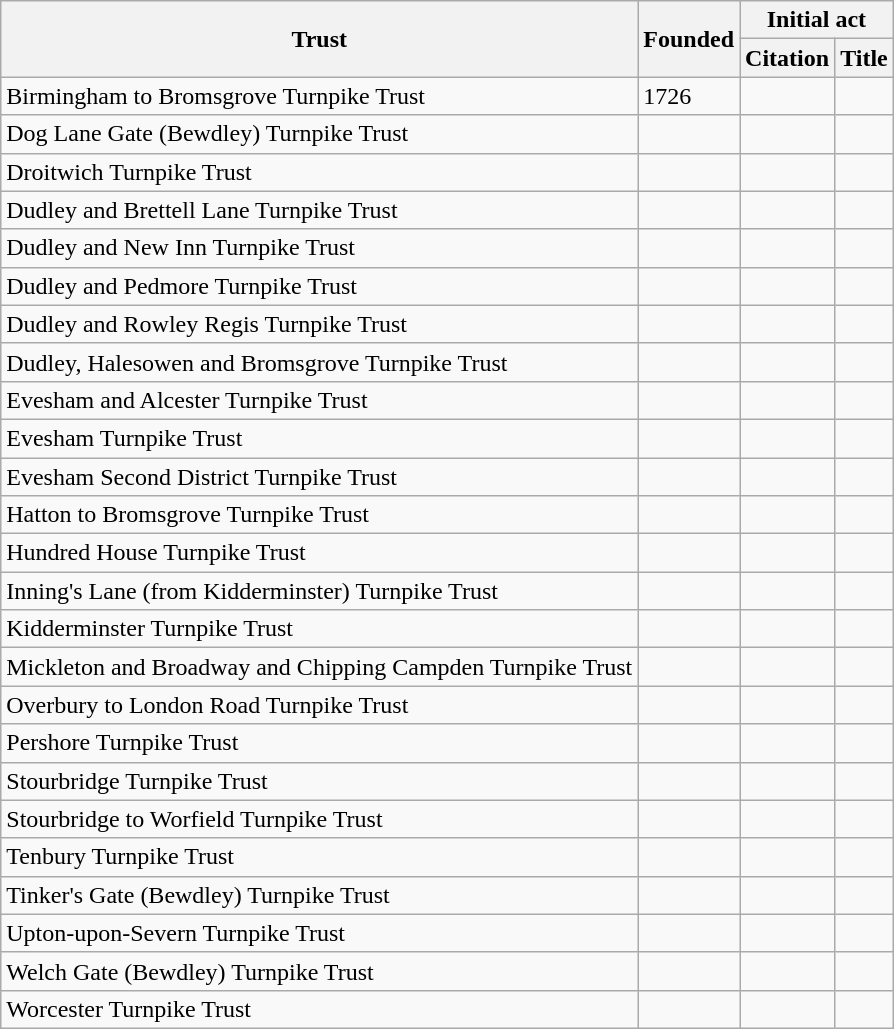<table class="wikitable sortable">
<tr>
<th rowspan=2>Trust</th>
<th rowspan=2>Founded</th>
<th colspan=2>Initial act</th>
</tr>
<tr>
<th>Citation</th>
<th>Title</th>
</tr>
<tr>
<td>Birmingham to Bromsgrove Turnpike Trust</td>
<td>1726</td>
<td></td>
<td></td>
</tr>
<tr>
<td>Dog Lane Gate (Bewdley) Turnpike Trust</td>
<td></td>
<td></td>
<td></td>
</tr>
<tr>
<td>Droitwich Turnpike Trust</td>
<td></td>
<td></td>
<td></td>
</tr>
<tr>
<td>Dudley and Brettell Lane Turnpike Trust</td>
<td></td>
<td></td>
<td></td>
</tr>
<tr>
<td>Dudley and New Inn Turnpike Trust</td>
<td></td>
<td></td>
<td></td>
</tr>
<tr>
<td>Dudley and Pedmore Turnpike Trust</td>
<td></td>
<td></td>
<td></td>
</tr>
<tr>
<td>Dudley and Rowley Regis Turnpike Trust</td>
<td></td>
<td></td>
<td></td>
</tr>
<tr>
<td>Dudley, Halesowen and Bromsgrove Turnpike Trust</td>
<td></td>
<td></td>
<td></td>
</tr>
<tr>
<td>Evesham and Alcester Turnpike Trust</td>
<td></td>
<td></td>
<td></td>
</tr>
<tr>
<td>Evesham Turnpike Trust</td>
<td></td>
<td></td>
<td></td>
</tr>
<tr>
<td>Evesham Second District Turnpike Trust</td>
<td></td>
<td></td>
<td></td>
</tr>
<tr>
<td>Hatton to Bromsgrove Turnpike Trust</td>
<td></td>
<td></td>
<td></td>
</tr>
<tr>
<td>Hundred House Turnpike Trust</td>
<td></td>
<td></td>
<td></td>
</tr>
<tr>
<td>Inning's Lane (from Kidderminster) Turnpike Trust</td>
<td></td>
<td></td>
<td></td>
</tr>
<tr>
<td>Kidderminster Turnpike Trust</td>
<td></td>
<td></td>
<td></td>
</tr>
<tr>
<td>Mickleton and Broadway and Chipping Campden Turnpike Trust</td>
<td></td>
<td></td>
<td></td>
</tr>
<tr>
<td>Overbury to London Road Turnpike Trust</td>
<td></td>
<td></td>
<td></td>
</tr>
<tr>
<td>Pershore Turnpike Trust</td>
<td></td>
<td></td>
<td></td>
</tr>
<tr>
<td>Stourbridge Turnpike Trust</td>
<td></td>
<td></td>
<td></td>
</tr>
<tr>
<td>Stourbridge to Worfield Turnpike Trust</td>
<td></td>
<td></td>
<td></td>
</tr>
<tr>
<td>Tenbury Turnpike Trust</td>
<td></td>
<td></td>
<td></td>
</tr>
<tr>
<td>Tinker's Gate (Bewdley) Turnpike Trust</td>
<td></td>
<td></td>
<td></td>
</tr>
<tr>
<td>Upton-upon-Severn Turnpike Trust</td>
<td></td>
<td></td>
<td></td>
</tr>
<tr>
<td>Welch Gate (Bewdley) Turnpike Trust</td>
<td></td>
<td></td>
<td></td>
</tr>
<tr>
<td>Worcester Turnpike Trust</td>
<td></td>
<td></td>
<td></td>
</tr>
</table>
